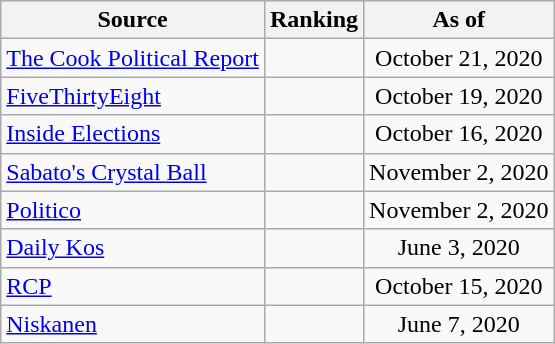<table class="wikitable" style="text-align:center">
<tr>
<th>Source</th>
<th>Ranking</th>
<th>As of</th>
</tr>
<tr>
<td align=left><a href='#'>The Cook Political Report</a></td>
<td></td>
<td>October 21, 2020</td>
</tr>
<tr>
<td align=left><a href='#'>FiveThirtyEight</a></td>
<td></td>
<td>October 19, 2020</td>
</tr>
<tr>
<td align=left><a href='#'>Inside Elections</a></td>
<td></td>
<td>October 16, 2020</td>
</tr>
<tr>
<td align=left><a href='#'>Sabato's Crystal Ball</a></td>
<td></td>
<td>November 2, 2020</td>
</tr>
<tr>
<td align="left"><a href='#'>Politico</a></td>
<td></td>
<td>November 2, 2020</td>
</tr>
<tr>
<td align="left"><a href='#'>Daily Kos</a></td>
<td></td>
<td>June 3, 2020</td>
</tr>
<tr>
<td align="left"><a href='#'>RCP</a></td>
<td></td>
<td>October 15, 2020</td>
</tr>
<tr>
<td align="left"><a href='#'>Niskanen</a></td>
<td></td>
<td>June 7, 2020</td>
</tr>
</table>
